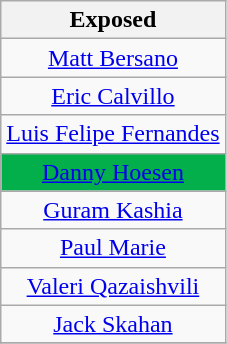<table class="wikitable" style="text-align:center">
<tr>
<th>Exposed</th>
</tr>
<tr>
<td><a href='#'>Matt Bersano</a></td>
</tr>
<tr>
<td><a href='#'>Eric Calvillo</a></td>
</tr>
<tr>
<td><a href='#'>Luis Felipe Fernandes</a></td>
</tr>
<tr>
<td style="background: #03AF4B"><a href='#'>Danny Hoesen</a></td>
</tr>
<tr>
<td><a href='#'>Guram Kashia</a></td>
</tr>
<tr>
<td><a href='#'>Paul Marie</a></td>
</tr>
<tr>
<td><a href='#'>Valeri Qazaishvili</a></td>
</tr>
<tr>
<td><a href='#'>Jack Skahan</a></td>
</tr>
<tr>
</tr>
</table>
